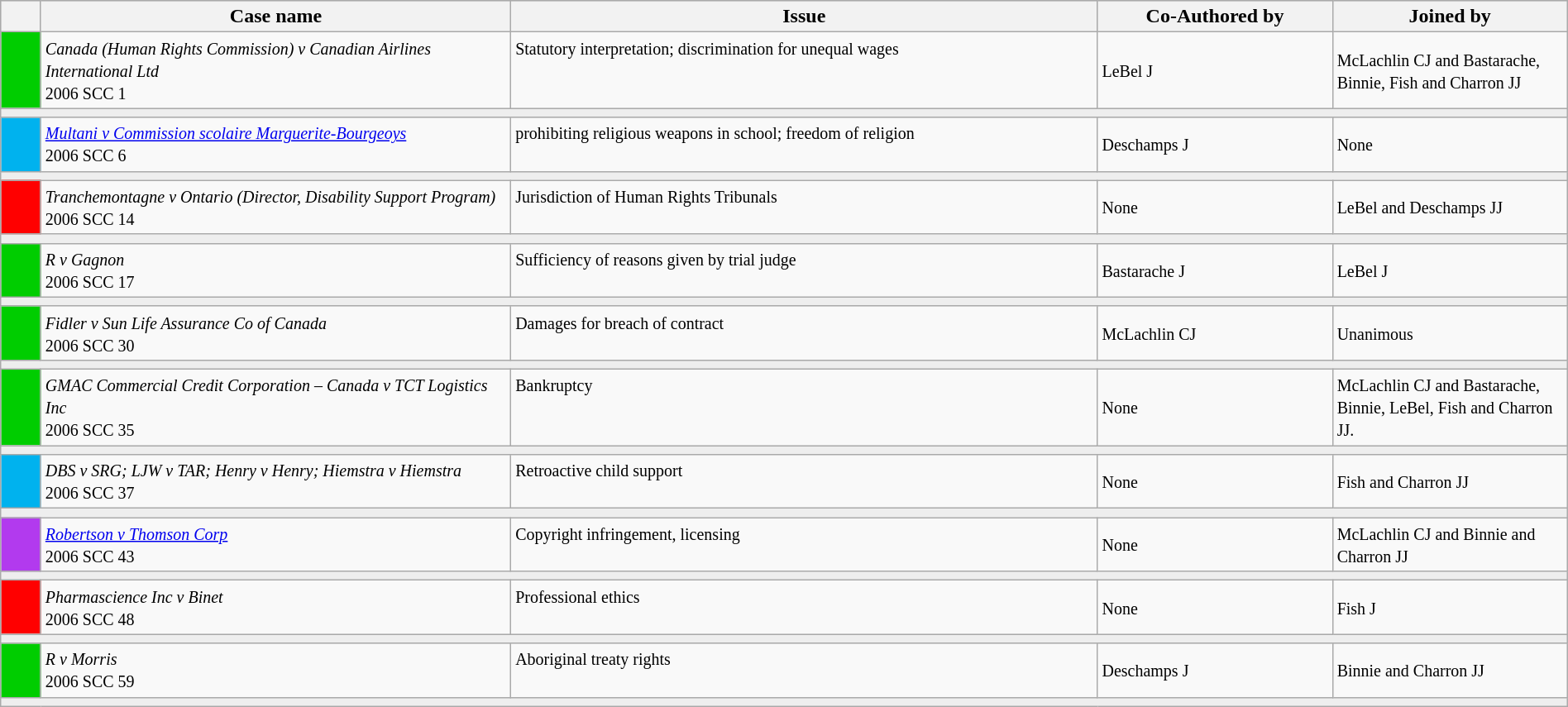<table class="wikitable" width=100%>
<tr bgcolor="#CCCCCC">
<th width=25px></th>
<th width=30%>Case name</th>
<th>Issue</th>
<th width=15%>Co-Authored by</th>
<th width=15%>Joined by</th>
</tr>
<tr>
<td bgcolor="#00CD00"><br><br></td>
<td align=left valign=top><small><em>Canada (Human Rights Commission) v Canadian Airlines International Ltd</em><br> 2006 SCC 1 </small></td>
<td valign=top><small>Statutory interpretation; discrimination for unequal wages</small></td>
<td><small>LeBel J</small></td>
<td><small>McLachlin CJ and Bastarache, Binnie, Fish and Charron JJ</small></td>
</tr>
<tr>
<td bgcolor=#EEEEEE colspan=5 valign=top><small></small></td>
</tr>
<tr>
<td bgcolor="#00B2EE"><br><br></td>
<td align=left valign=top><small><em><a href='#'>Multani v Commission scolaire Marguerite‑Bourgeoys</a></em><br>2006 SCC 6 </small></td>
<td valign=top><small>prohibiting religious weapons in school; freedom of religion</small></td>
<td><small>Deschamps J</small></td>
<td><small>None</small></td>
</tr>
<tr>
<td bgcolor=#EEEEEE colspan=5 valign=top><small></small></td>
</tr>
<tr>
<td bgcolor="red"><br><br></td>
<td align=left valign=top><small><em>Tranchemontagne v Ontario (Director, Disability Support Program)</em><br> 2006 SCC 14 </small></td>
<td valign=top><small>Jurisdiction of Human Rights Tribunals</small></td>
<td><small>None</small></td>
<td><small>LeBel and Deschamps JJ</small></td>
</tr>
<tr>
<td bgcolor=#EEEEEE colspan=5 valign=top><small></small></td>
</tr>
<tr>
<td bgcolor="#00CD00"><br><br></td>
<td align=left valign=top><small><em>R v Gagnon</em><br>2006 SCC 17 </small></td>
<td valign=top><small>Sufficiency of reasons given by trial judge</small></td>
<td><small>Bastarache J</small></td>
<td><small>LeBel J</small></td>
</tr>
<tr>
<td bgcolor=#EEEEEE colspan=5 valign=top><small></small></td>
</tr>
<tr>
<td bgcolor="#00CD00"><br><br></td>
<td align=left valign=top><small><em>Fidler v Sun Life Assurance Co of Canada</em><br> 2006 SCC 30 </small></td>
<td valign=top><small>Damages for breach of contract</small></td>
<td><small>McLachlin CJ</small></td>
<td><small>Unanimous</small></td>
</tr>
<tr>
<td bgcolor=#EEEEEE colspan=5 valign=top><small></small></td>
</tr>
<tr>
<td bgcolor="#00CD00"><br><br></td>
<td align=left valign=top><small><em>GMAC Commercial Credit Corporation – Canada v TCT Logistics Inc</em><br>2006 SCC 35 </small></td>
<td valign=top><small>Bankruptcy</small></td>
<td><small>None</small></td>
<td><small>McLachlin CJ and Bastarache, Binnie, LeBel, Fish and Charron JJ.</small></td>
</tr>
<tr>
<td bgcolor=#EEEEEE colspan=5 valign=top><small></small></td>
</tr>
<tr>
<td bgcolor="#00B2EE"><br><br></td>
<td align=left valign=top><small><em>DBS v SRG; LJW v TAR; Henry v Henry; Hiemstra v Hiemstra</em><br> 2006 SCC 37 </small></td>
<td valign=top><small>Retroactive child support</small></td>
<td><small>None</small></td>
<td><small>Fish and Charron JJ</small></td>
</tr>
<tr>
<td bgcolor=#EEEEEE colspan=5 valign=top><small></small></td>
</tr>
<tr>
<td bgcolor="B23AEE"><br></td>
<td align=left valign=top><small><em><a href='#'>Robertson v Thomson Corp</a></em><br>2006 SCC 43 </small></td>
<td valign=top><small>Copyright infringement, licensing</small></td>
<td><small>None</small></td>
<td><small>McLachlin CJ and Binnie and Charron JJ</small></td>
</tr>
<tr>
<td bgcolor=#EEEEEE colspan=5 valign=top><small></small></td>
</tr>
<tr>
<td bgcolor="red"><br></td>
<td align=left valign=top><small><em>Pharmascience Inc v Binet</em><br>2006 SCC 48 </small></td>
<td valign=top><small>Professional ethics</small></td>
<td><small>None</small></td>
<td><small>Fish J</small></td>
</tr>
<tr>
<td bgcolor=#EEEEEE colspan=5 valign=top><small></small></td>
</tr>
<tr>
<td bgcolor="00cd00"><br></td>
<td align=left valign=top><small><em>R v Morris</em><br>2006 SCC 59 </small></td>
<td valign=top><small>Aboriginal treaty rights</small></td>
<td><small>Deschamps J</small></td>
<td><small>Binnie and Charron JJ</small></td>
</tr>
<tr>
<td bgcolor=#EEEEEE colspan=5 valign=top><small></small></td>
</tr>
</table>
